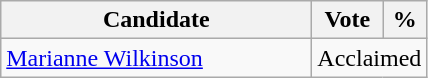<table class="wikitable">
<tr>
<th bgcolor="#DDDDFF" width="200px">Candidate</th>
<th bgcolor="#DDDDFF">Vote</th>
<th bgcolor="#DDDDFF">%</th>
</tr>
<tr>
<td><a href='#'>Marianne Wilkinson</a></td>
<td colspan="2">Acclaimed</td>
</tr>
</table>
